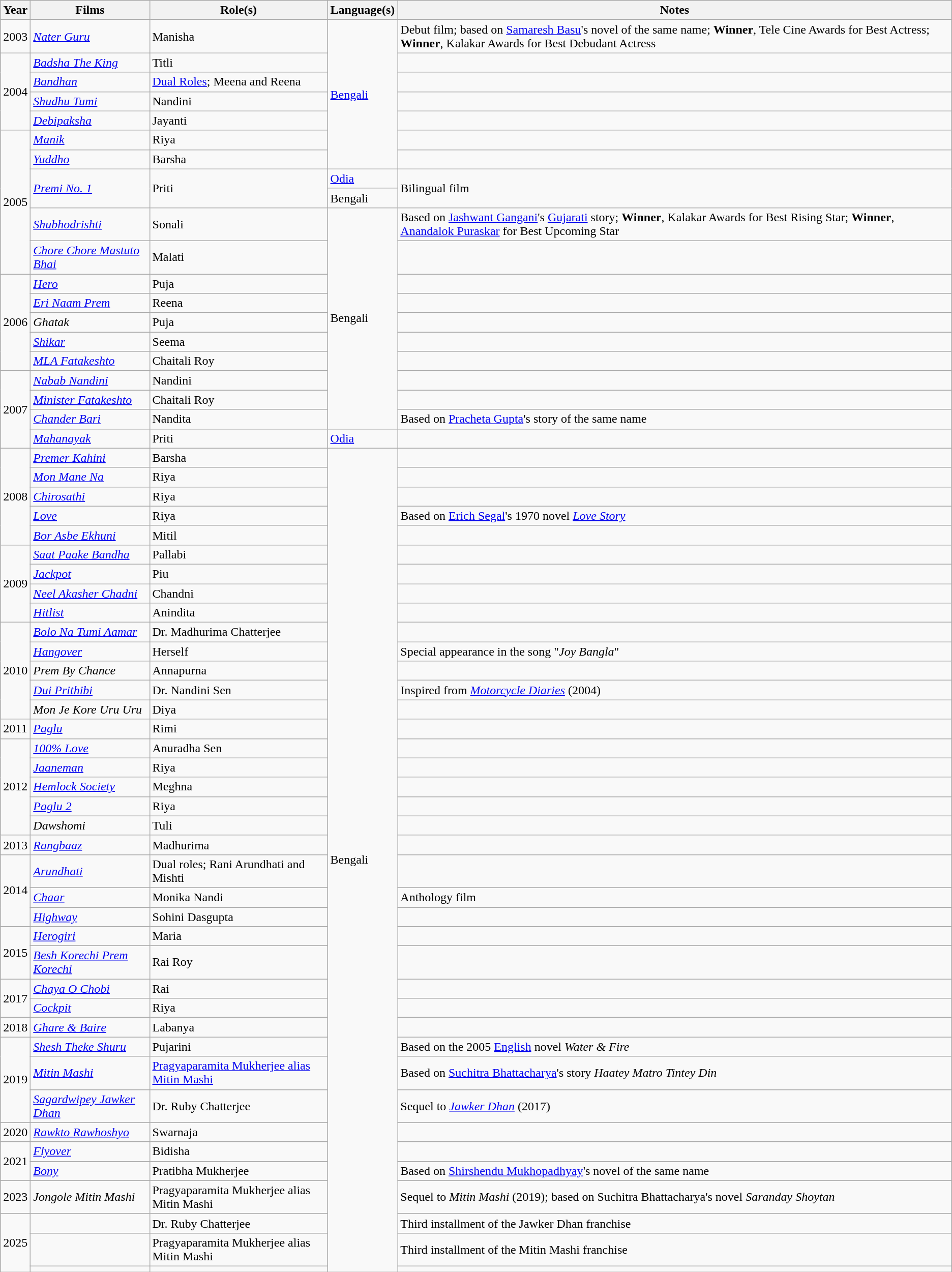<table class="wikitable">
<tr>
<th>Year</th>
<th>Films</th>
<th>Role(s)</th>
<th>Language(s)</th>
<th>Notes</th>
</tr>
<tr>
<td>2003</td>
<td><em><a href='#'>Nater Guru</a></em></td>
<td>Manisha</td>
<td rowspan="7"><a href='#'>Bengali</a></td>
<td>Debut film; based on <a href='#'>Samaresh Basu</a>'s novel of the same name; <strong>Winner</strong>, Tele Cine Awards for Best Actress; <strong>Winner</strong>, Kalakar Awards for Best Debudant Actress</td>
</tr>
<tr>
<td rowspan="4">2004</td>
<td><em><a href='#'>Badsha The King</a></em></td>
<td>Titli</td>
<td></td>
</tr>
<tr>
<td><em><a href='#'>Bandhan</a></em></td>
<td><a href='#'>Dual Roles</a>; Meena and Reena</td>
<td></td>
</tr>
<tr>
<td><em><a href='#'>Shudhu Tumi</a></em></td>
<td>Nandini</td>
<td></td>
</tr>
<tr>
<td><em><a href='#'>Debipaksha</a></em></td>
<td>Jayanti</td>
<td></td>
</tr>
<tr>
<td rowspan="6">2005</td>
<td><em><a href='#'>Manik</a></em></td>
<td>Riya</td>
<td></td>
</tr>
<tr>
<td><em><a href='#'>Yuddho</a></em></td>
<td>Barsha</td>
<td></td>
</tr>
<tr>
<td rowspan="2"><em><a href='#'>Premi No. 1</a></em></td>
<td rowspan="2">Priti</td>
<td><a href='#'>Odia</a></td>
<td rowspan="2">Bilingual film</td>
</tr>
<tr>
<td>Bengali</td>
</tr>
<tr>
<td><em><a href='#'>Shubhodrishti</a></em></td>
<td>Sonali</td>
<td rowspan="10">Bengali</td>
<td>Based on <a href='#'>Jashwant Gangani</a>'s <a href='#'>Gujarati</a> story; <strong>Winner</strong>, Kalakar Awards for Best Rising Star; <strong>Winner</strong>, <a href='#'>Anandalok Puraskar</a> for Best Upcoming Star</td>
</tr>
<tr>
<td><em><a href='#'>Chore Chore Mastuto Bhai</a></em></td>
<td>Malati</td>
<td></td>
</tr>
<tr>
<td rowspan="5">2006</td>
<td><em><a href='#'>Hero</a></em></td>
<td>Puja</td>
<td></td>
</tr>
<tr>
<td><em><a href='#'>Eri Naam Prem</a></em></td>
<td>Reena</td>
<td></td>
</tr>
<tr>
<td><em>Ghatak</em></td>
<td>Puja</td>
<td></td>
</tr>
<tr>
<td><em><a href='#'>Shikar</a></em></td>
<td>Seema</td>
<td></td>
</tr>
<tr>
<td><em><a href='#'>MLA Fatakeshto</a></em></td>
<td>Chaitali Roy</td>
<td></td>
</tr>
<tr>
<td rowspan="4">2007</td>
<td><em><a href='#'>Nabab Nandini</a></em></td>
<td>Nandini</td>
<td></td>
</tr>
<tr>
<td><em><a href='#'>Minister Fatakeshto</a></em></td>
<td>Chaitali Roy</td>
<td></td>
</tr>
<tr>
<td><em><a href='#'>Chander Bari</a></em></td>
<td>Nandita</td>
<td>Based on <a href='#'>Pracheta Gupta</a>'s story of the same name</td>
</tr>
<tr>
<td><em><a href='#'>Mahanayak</a></em></td>
<td>Priti</td>
<td><a href='#'>Odia</a></td>
<td></td>
</tr>
<tr>
<td rowspan="5">2008</td>
<td><em><a href='#'>Premer Kahini</a></em></td>
<td>Barsha</td>
<td rowspan="40">Bengali</td>
<td></td>
</tr>
<tr>
<td><em><a href='#'>Mon Mane Na</a></em></td>
<td>Riya</td>
<td></td>
</tr>
<tr>
<td><em><a href='#'>Chirosathi</a></em></td>
<td>Riya</td>
<td></td>
</tr>
<tr>
<td><em><a href='#'>Love</a></em></td>
<td>Riya</td>
<td>Based on <a href='#'>Erich Segal</a>'s 1970 novel <em><a href='#'>Love Story</a></em></td>
</tr>
<tr>
<td><em><a href='#'>Bor Asbe Ekhuni</a></em></td>
<td>Mitil</td>
<td></td>
</tr>
<tr>
<td rowspan="4">2009</td>
<td><em><a href='#'>Saat Paake Bandha</a></em></td>
<td>Pallabi</td>
<td></td>
</tr>
<tr>
<td><em><a href='#'>Jackpot</a></em></td>
<td>Piu</td>
<td></td>
</tr>
<tr>
<td><em><a href='#'>Neel Akasher Chadni</a></em></td>
<td>Chandni</td>
<td></td>
</tr>
<tr>
<td><em><a href='#'>Hitlist</a></em></td>
<td>Anindita</td>
<td></td>
</tr>
<tr>
<td rowspan="5">2010</td>
<td><em><a href='#'>Bolo Na Tumi Aamar</a></em></td>
<td>Dr. Madhurima Chatterjee</td>
<td></td>
</tr>
<tr>
<td><em><a href='#'>Hangover</a></em></td>
<td>Herself</td>
<td>Special appearance in the song "<em>Joy Bangla</em>"</td>
</tr>
<tr>
<td><em>Prem By Chance</em></td>
<td>Annapurna</td>
<td></td>
</tr>
<tr>
<td><em><a href='#'>Dui Prithibi</a></em></td>
<td>Dr. Nandini Sen</td>
<td>Inspired from <em><a href='#'>Motorcycle Diaries</a></em> (2004)</td>
</tr>
<tr>
<td><em>Mon Je Kore Uru Uru</em></td>
<td>Diya</td>
<td></td>
</tr>
<tr>
<td>2011</td>
<td><em><a href='#'>Paglu</a></em></td>
<td>Rimi</td>
<td></td>
</tr>
<tr>
<td rowspan="5">2012</td>
<td><em><a href='#'>100% Love</a></em></td>
<td>Anuradha Sen</td>
<td></td>
</tr>
<tr>
<td><em><a href='#'>Jaaneman</a></em></td>
<td>Riya</td>
<td></td>
</tr>
<tr>
<td><em><a href='#'>Hemlock Society</a></em></td>
<td>Meghna</td>
<td></td>
</tr>
<tr>
<td><em><a href='#'>Paglu 2</a></em></td>
<td>Riya</td>
<td></td>
</tr>
<tr>
<td><em>Dawshomi</em></td>
<td>Tuli</td>
<td></td>
</tr>
<tr>
<td>2013</td>
<td><em><a href='#'>Rangbaaz</a></em></td>
<td>Madhurima</td>
<td></td>
</tr>
<tr>
<td rowspan="3">2014</td>
<td><em><a href='#'>Arundhati</a></em></td>
<td>Dual roles; Rani Arundhati and Mishti</td>
<td></td>
</tr>
<tr>
<td><em><a href='#'>Chaar</a></em></td>
<td>Monika Nandi</td>
<td>Anthology film</td>
</tr>
<tr>
<td><em><a href='#'>Highway</a></em></td>
<td>Sohini Dasgupta</td>
<td></td>
</tr>
<tr>
<td rowspan="2">2015</td>
<td><em><a href='#'>Herogiri</a></em></td>
<td>Maria</td>
<td></td>
</tr>
<tr>
<td><em><a href='#'>Besh Korechi Prem Korechi</a></em></td>
<td>Rai Roy</td>
<td></td>
</tr>
<tr>
<td rowspan="2">2017</td>
<td><em><a href='#'>Chaya O Chobi</a></em></td>
<td>Rai</td>
<td></td>
</tr>
<tr>
<td><em><a href='#'>Cockpit</a></em></td>
<td>Riya</td>
<td></td>
</tr>
<tr>
<td>2018</td>
<td><em><a href='#'>Ghare & Baire</a></em></td>
<td>Labanya</td>
<td></td>
</tr>
<tr>
<td rowspan="3">2019</td>
<td><em><a href='#'>Shesh Theke Shuru</a></em></td>
<td>Pujarini</td>
<td>Based on the 2005 <a href='#'>English</a> novel <em>Water & Fire</em></td>
</tr>
<tr>
<td><em><a href='#'>Mitin Mashi</a></em></td>
<td><a href='#'>Pragyaparamita Mukherjee alias Mitin Mashi</a></td>
<td>Based on <a href='#'>Suchitra Bhattacharya</a>'s story <em>Haatey Matro Tintey Din</em></td>
</tr>
<tr>
<td><em><a href='#'>Sagardwipey Jawker Dhan</a></em></td>
<td>Dr. Ruby Chatterjee</td>
<td>Sequel to <em><a href='#'>Jawker Dhan</a></em> (2017)</td>
</tr>
<tr>
<td>2020</td>
<td><em><a href='#'>Rawkto Rawhoshyo</a></em></td>
<td>Swarnaja</td>
<td></td>
</tr>
<tr>
<td rowspan="2">2021</td>
<td><em><a href='#'>Flyover</a></em></td>
<td>Bidisha</td>
<td></td>
</tr>
<tr>
<td><em><a href='#'>Bony</a></em></td>
<td>Pratibha Mukherjee</td>
<td>Based on <a href='#'>Shirshendu Mukhopadhyay</a>'s novel of the same name</td>
</tr>
<tr>
<td>2023</td>
<td><em>Jongole Mitin Mashi</em></td>
<td>Pragyaparamita Mukherjee alias Mitin Mashi</td>
<td>Sequel to <em>Mitin Mashi</em> (2019); based on Suchitra Bhattacharya's novel <em>Saranday Shoytan</em></td>
</tr>
<tr>
<td rowspan="4">2025</td>
<td></td>
<td>Dr. Ruby Chatterjee</td>
<td>Third installment of the Jawker Dhan franchise</td>
</tr>
<tr>
<td></td>
<td>Pragyaparamita Mukherjee alias Mitin Mashi</td>
<td>Third installment of the Mitin Mashi franchise</td>
</tr>
<tr>
<td></td>
<td></td>
</tr>
</table>
